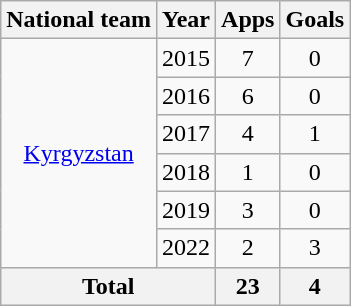<table class="wikitable" style="text-align:center">
<tr>
<th>National team</th>
<th>Year</th>
<th>Apps</th>
<th>Goals</th>
</tr>
<tr>
<td rowspan="6"><a href='#'>Kyrgyzstan</a></td>
<td>2015</td>
<td>7</td>
<td>0</td>
</tr>
<tr>
<td>2016</td>
<td>6</td>
<td>0</td>
</tr>
<tr>
<td>2017</td>
<td>4</td>
<td>1</td>
</tr>
<tr>
<td>2018</td>
<td>1</td>
<td>0</td>
</tr>
<tr>
<td>2019</td>
<td>3</td>
<td>0</td>
</tr>
<tr>
<td>2022</td>
<td>2</td>
<td>3</td>
</tr>
<tr>
<th colspan="2">Total</th>
<th>23</th>
<th>4</th>
</tr>
</table>
